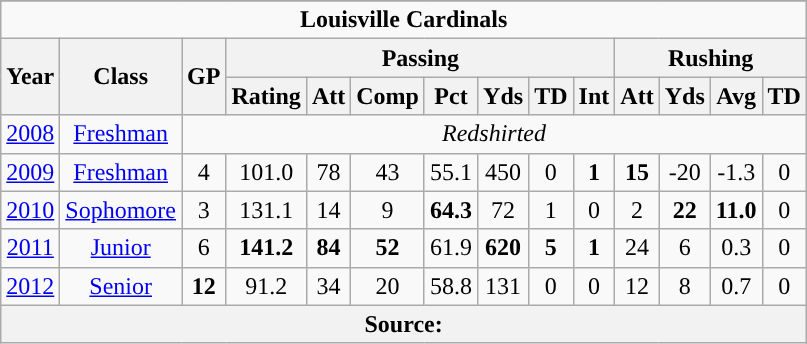<table class="wikitable" style="text-align:center;">
<tr>
</tr>
<tr align="center">
</tr>
<tr>
<td ! colspan="14"><strong>Louisville Cardinals</strong></td>
</tr>
<tr>
<th rowspan="2">Year</th>
<th rowspan="2">Class</th>
<th rowspan="2">GP</th>
<th colspan="7">Passing</th>
<th colspan="4">Rushing</th>
</tr>
<tr>
<th>Rating</th>
<th>Att</th>
<th>Comp</th>
<th>Pct</th>
<th>Yds</th>
<th>TD</th>
<th>Int</th>
<th>Att</th>
<th>Yds</th>
<th>Avg</th>
<th>TD</th>
</tr>
<tr>
<td><a href='#'>2008</a></td>
<td><a href='#'>Freshman</a></td>
<td colspan="12"><em> Redshirted</em></td>
</tr>
<tr>
<td><a href='#'>2009</a></td>
<td> <a href='#'>Freshman</a></td>
<td>4</td>
<td>101.0</td>
<td>78</td>
<td>43</td>
<td>55.1</td>
<td>450</td>
<td>0</td>
<td><strong>1</strong></td>
<td><strong>15</strong></td>
<td>-20</td>
<td>-1.3</td>
<td>0</td>
</tr>
<tr>
<td><a href='#'>2010</a></td>
<td> <a href='#'>Sophomore</a></td>
<td>3</td>
<td>131.1</td>
<td>14</td>
<td>9</td>
<td><strong>64.3</strong></td>
<td>72</td>
<td>1</td>
<td>0</td>
<td>2</td>
<td><strong>22</strong></td>
<td><strong>11.0</strong></td>
<td>0</td>
</tr>
<tr>
<td><a href='#'>2011</a></td>
<td> <a href='#'>Junior</a></td>
<td>6</td>
<td><strong>141.2</strong></td>
<td><strong>84</strong></td>
<td><strong>52</strong></td>
<td>61.9</td>
<td><strong>620</strong></td>
<td><strong>5</strong></td>
<td><strong>1</strong></td>
<td>24</td>
<td>6</td>
<td>0.3</td>
<td>0</td>
</tr>
<tr>
<td><a href='#'>2012</a></td>
<td> <a href='#'>Senior</a></td>
<td><strong>12</strong></td>
<td>91.2</td>
<td>34</td>
<td>20</td>
<td>58.8</td>
<td>131</td>
<td>0</td>
<td>0</td>
<td>12</td>
<td>8</td>
<td>0.7</td>
<td>0</td>
</tr>
<tr>
<th colspan="18">Source:</th>
</tr>
</table>
